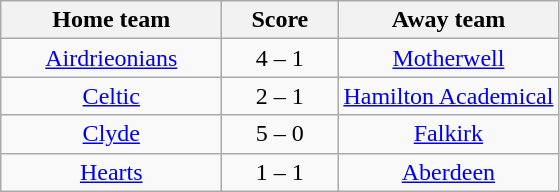<table class="wikitable" style="text-align: center">
<tr>
<th width=140>Home team</th>
<th width=70>Score</th>
<th width=140>Away team</th>
</tr>
<tr>
<td><a href='#'>Airdrieonians</a></td>
<td>4 – 1</td>
<td><a href='#'>Motherwell</a></td>
</tr>
<tr>
<td><a href='#'>Celtic</a></td>
<td>2 – 1</td>
<td><a href='#'>Hamilton Academical</a></td>
</tr>
<tr>
<td><a href='#'>Clyde</a></td>
<td>5 – 0</td>
<td><a href='#'>Falkirk</a></td>
</tr>
<tr>
<td><a href='#'>Hearts</a></td>
<td>1 – 1</td>
<td><a href='#'>Aberdeen</a></td>
</tr>
</table>
